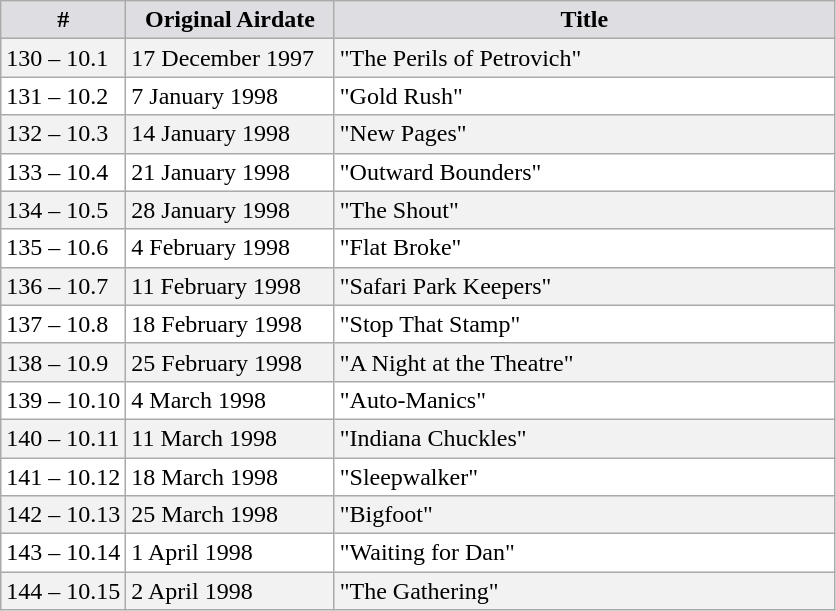<table class="wikitable">
<tr>
<th style="background:#dedde2; width:15%;">#</th>
<th style="background:#dedde2; width:25%;">Original Airdate</th>
<th style="background:#dedde2;">Title</th>
</tr>
<tr style="background:#f2f2f2;"|>
<td>130 – 10.1</td>
<td>17 December 1997</td>
<td>"The Perils of Petrovich"</td>
</tr>
<tr style="background:#fff;"|>
<td>131 – 10.2</td>
<td>7 January 1998</td>
<td>"Gold Rush"</td>
</tr>
<tr style="background:#f2f2f2;"|>
<td>132 – 10.3</td>
<td>14 January 1998</td>
<td>"New Pages"</td>
</tr>
<tr style="background:#fff;"|>
<td>133 – 10.4</td>
<td>21 January 1998</td>
<td>"Outward Bounders"</td>
</tr>
<tr style="background:#f2f2f2;"|>
<td>134 – 10.5</td>
<td>28 January 1998</td>
<td>"The Shout"</td>
</tr>
<tr style="background:#fff;"|>
<td>135 – 10.6</td>
<td>4 February 1998</td>
<td>"Flat Broke"</td>
</tr>
<tr style="background:#f2f2f2;"|>
<td>136 – 10.7</td>
<td>11 February 1998</td>
<td>"Safari Park Keepers"</td>
</tr>
<tr style="background:#fff;"|>
<td>137 – 10.8</td>
<td>18 February 1998</td>
<td>"Stop That Stamp"</td>
</tr>
<tr style="background:#f2f2f2;"|>
<td>138 – 10.9</td>
<td>25 February 1998</td>
<td>"A Night at the Theatre"</td>
</tr>
<tr style="background:#fff;"|>
<td>139 – 10.10</td>
<td>4 March 1998</td>
<td>"Auto-Manics"</td>
</tr>
<tr style="background:#f2f2f2;"|>
<td>140 – 10.11</td>
<td>11 March 1998</td>
<td>"Indiana Chuckles"</td>
</tr>
<tr style="background:#fff;"|>
<td>141 – 10.12</td>
<td>18 March 1998</td>
<td>"Sleepwalker"</td>
</tr>
<tr style="background:#f2f2f2;"|>
<td>142 – 10.13</td>
<td>25 March 1998</td>
<td>"Bigfoot"</td>
</tr>
<tr style="background:#fff;"|>
<td>143 – 10.14</td>
<td>1 April 1998</td>
<td>"Waiting for Dan"</td>
</tr>
<tr style="background:#f2f2f2;"|>
<td>144 – 10.15</td>
<td>2 April 1998</td>
<td>"The Gathering"</td>
</tr>
</table>
